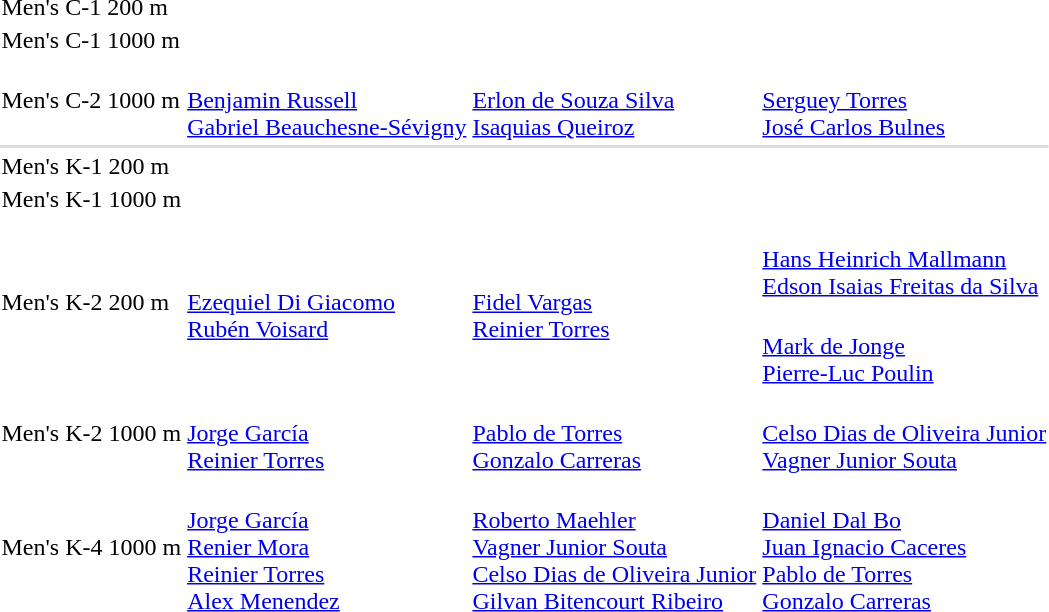<table>
<tr>
<td>Men's C-1 200 m<br></td>
<td></td>
<td></td>
<td></td>
</tr>
<tr>
<td>Men's C-1 1000 m<br></td>
<td></td>
<td></td>
<td></td>
</tr>
<tr>
<td>Men's C-2 1000 m<br></td>
<td><br><a href='#'>Benjamin Russell</a><br><a href='#'>Gabriel Beauchesne-Sévigny</a></td>
<td><br><a href='#'>Erlon de Souza Silva</a><br><a href='#'>Isaquias Queiroz</a></td>
<td><br><a href='#'>Serguey Torres</a><br><a href='#'>José Carlos Bulnes</a></td>
</tr>
<tr bgcolor=#DDDDDD>
<td colspan=7></td>
</tr>
<tr>
<td>Men's K-1 200 m<br></td>
<td></td>
<td></td>
<td></td>
</tr>
<tr>
<td>Men's K-1 1000 m<br></td>
<td></td>
<td></td>
<td></td>
</tr>
<tr>
<td rowspan=2>Men's K-2 200 m<br></td>
<td rowspan=2><br><a href='#'>Ezequiel Di Giacomo</a><br><a href='#'>Rubén Voisard</a></td>
<td rowspan=2><br><a href='#'>Fidel Vargas</a><br><a href='#'>Reinier Torres</a></td>
<td><br><a href='#'>Hans Heinrich Mallmann</a><br><a href='#'>Edson Isaias Freitas da Silva</a></td>
</tr>
<tr>
<td><br><a href='#'>Mark de Jonge</a><br><a href='#'>Pierre-Luc Poulin</a></td>
</tr>
<tr>
<td>Men's K-2 1000 m<br></td>
<td><br><a href='#'>Jorge García</a><br><a href='#'>Reinier Torres</a></td>
<td><br><a href='#'>Pablo de Torres</a><br><a href='#'>Gonzalo Carreras</a></td>
<td><br><a href='#'>Celso Dias de Oliveira Junior</a><br><a href='#'>Vagner Junior Souta</a></td>
</tr>
<tr>
<td>Men's K-4 1000 m<br></td>
<td><br><a href='#'>Jorge García</a><br><a href='#'>Renier Mora</a><br><a href='#'>Reinier Torres</a><br><a href='#'>Alex Menendez</a></td>
<td><br><a href='#'>Roberto Maehler</a><br><a href='#'>Vagner Junior Souta</a><br><a href='#'>Celso Dias de Oliveira Junior</a><br><a href='#'>Gilvan Bitencourt Ribeiro</a></td>
<td><br><a href='#'>Daniel Dal Bo</a><br><a href='#'>Juan Ignacio Caceres</a><br><a href='#'>Pablo de Torres</a><br><a href='#'>Gonzalo Carreras</a></td>
</tr>
</table>
